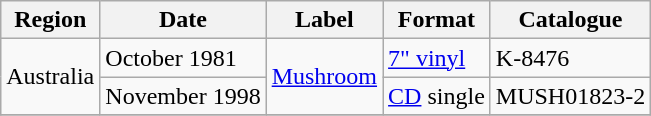<table class="wikitable">
<tr>
<th>Region</th>
<th>Date</th>
<th>Label</th>
<th>Format</th>
<th>Catalogue</th>
</tr>
<tr>
<td rowspan="2">Australia</td>
<td>October 1981</td>
<td rowspan="2"><a href='#'>Mushroom</a></td>
<td><a href='#'>7" vinyl</a></td>
<td>K-8476</td>
</tr>
<tr>
<td>November 1998</td>
<td><a href='#'>CD</a> single</td>
<td>MUSH01823-2</td>
</tr>
<tr>
</tr>
</table>
